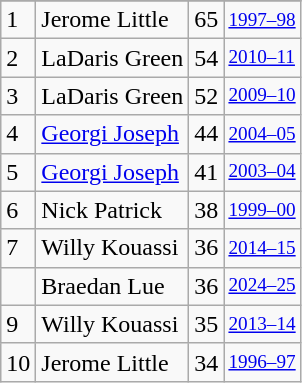<table class="wikitable">
<tr>
</tr>
<tr>
<td>1</td>
<td>Jerome Little</td>
<td>65</td>
<td style="font-size:80%;"><a href='#'>1997–98</a></td>
</tr>
<tr>
<td>2</td>
<td>LaDaris Green</td>
<td>54</td>
<td style="font-size:80%;"><a href='#'>2010–11</a></td>
</tr>
<tr>
<td>3</td>
<td>LaDaris Green</td>
<td>52</td>
<td style="font-size:80%;"><a href='#'>2009–10</a></td>
</tr>
<tr>
<td>4</td>
<td><a href='#'>Georgi Joseph</a></td>
<td>44</td>
<td style="font-size:80%;"><a href='#'>2004–05</a></td>
</tr>
<tr>
<td>5</td>
<td><a href='#'>Georgi Joseph</a></td>
<td>41</td>
<td style="font-size:80%;"><a href='#'>2003–04</a></td>
</tr>
<tr>
<td>6</td>
<td>Nick Patrick</td>
<td>38</td>
<td style="font-size:80%;"><a href='#'>1999–00</a></td>
</tr>
<tr>
<td>7</td>
<td>Willy Kouassi</td>
<td>36</td>
<td style="font-size:80%;"><a href='#'>2014–15</a></td>
</tr>
<tr>
<td></td>
<td>Braedan Lue</td>
<td>36</td>
<td style="font-size:80%;"><a href='#'>2024–25</a></td>
</tr>
<tr>
<td>9</td>
<td>Willy Kouassi</td>
<td>35</td>
<td style="font-size:80%;"><a href='#'>2013–14</a></td>
</tr>
<tr>
<td>10</td>
<td>Jerome Little</td>
<td>34</td>
<td style="font-size:80%;"><a href='#'>1996–97</a></td>
</tr>
</table>
